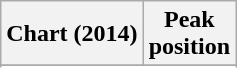<table class="wikitable sortable plainrowheaders" style="text-align:center">
<tr>
<th>Chart (2014)</th>
<th>Peak<br>position</th>
</tr>
<tr>
</tr>
<tr>
</tr>
</table>
